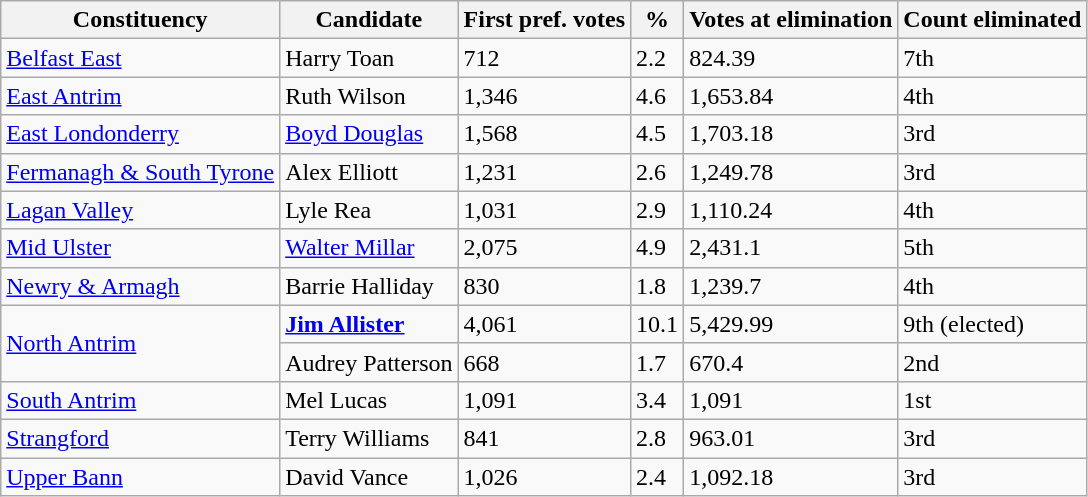<table class="wikitable">
<tr>
<th>Constituency</th>
<th>Candidate</th>
<th>First pref. votes</th>
<th>%</th>
<th>Votes at elimination</th>
<th>Count eliminated</th>
</tr>
<tr>
<td><a href='#'>Belfast East</a></td>
<td>Harry Toan</td>
<td>712</td>
<td>2.2</td>
<td>824.39</td>
<td>7th</td>
</tr>
<tr>
<td><a href='#'>East Antrim</a></td>
<td>Ruth Wilson</td>
<td>1,346</td>
<td>4.6</td>
<td>1,653.84</td>
<td>4th</td>
</tr>
<tr>
<td><a href='#'>East Londonderry</a></td>
<td><a href='#'>Boyd Douglas</a></td>
<td>1,568</td>
<td>4.5</td>
<td>1,703.18</td>
<td>3rd</td>
</tr>
<tr>
<td><a href='#'>Fermanagh & South Tyrone</a></td>
<td>Alex Elliott</td>
<td>1,231</td>
<td>2.6</td>
<td>1,249.78</td>
<td>3rd</td>
</tr>
<tr>
<td><a href='#'>Lagan Valley</a></td>
<td>Lyle Rea</td>
<td>1,031</td>
<td>2.9</td>
<td>1,110.24</td>
<td>4th</td>
</tr>
<tr>
<td><a href='#'>Mid Ulster</a></td>
<td><a href='#'>Walter Millar</a></td>
<td>2,075</td>
<td>4.9</td>
<td>2,431.1</td>
<td>5th</td>
</tr>
<tr>
<td><a href='#'>Newry & Armagh</a></td>
<td>Barrie Halliday</td>
<td>830</td>
<td>1.8</td>
<td>1,239.7</td>
<td>4th</td>
</tr>
<tr>
<td rowspan=2><a href='#'>North Antrim</a></td>
<td><strong><a href='#'>Jim Allister</a></strong></td>
<td>4,061</td>
<td>10.1</td>
<td>5,429.99</td>
<td>9th (elected)</td>
</tr>
<tr>
<td>Audrey Patterson</td>
<td>668</td>
<td>1.7</td>
<td>670.4</td>
<td>2nd</td>
</tr>
<tr>
<td><a href='#'>South Antrim</a></td>
<td>Mel Lucas</td>
<td>1,091</td>
<td>3.4</td>
<td>1,091</td>
<td>1st</td>
</tr>
<tr>
<td><a href='#'>Strangford</a></td>
<td>Terry Williams</td>
<td>841</td>
<td>2.8</td>
<td>963.01</td>
<td>3rd</td>
</tr>
<tr>
<td><a href='#'>Upper Bann</a></td>
<td>David Vance</td>
<td>1,026</td>
<td>2.4</td>
<td>1,092.18</td>
<td>3rd</td>
</tr>
</table>
